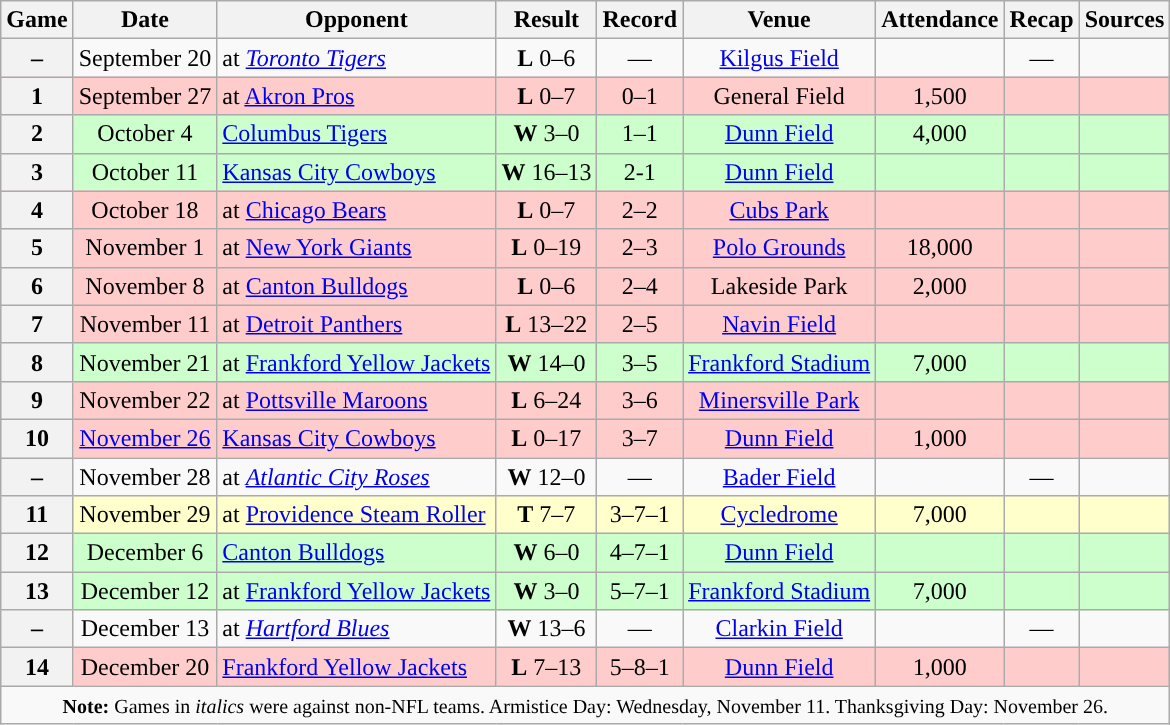<table class="wikitable" style="text-align:center">
<tr>
<th>Game</th>
<th>Date</th>
<th>Opponent</th>
<th>Result</th>
<th>Record</th>
<th>Venue</th>
<th>Attendance</th>
<th>Recap</th>
<th>Sources</th>
</tr>
<tr>
<th>–</th>
<td>September 20</td>
<td style="text-align: left;">at <em><a href='#'>Toronto Tigers</a></em></td>
<td><strong>L</strong> 0–6</td>
<td>—</td>
<td><a href='#'>Kilgus Field</a></td>
<td></td>
<td>—</td>
<td></td>
</tr>
<tr style="background:#fcc">
<th>1</th>
<td>September 27</td>
<td style="text-align: left;">at <a href='#'>Akron Pros</a></td>
<td><strong>L</strong> 0–7</td>
<td>0–1</td>
<td>General Field</td>
<td>1,500 </td>
<td></td>
<td></td>
</tr>
<tr style="background:#cfc">
<th>2</th>
<td>October 4</td>
<td style="text-align: left;"><a href='#'>Columbus Tigers</a></td>
<td><strong>W</strong> 3–0</td>
<td>1–1</td>
<td><a href='#'>Dunn Field</a></td>
<td>4,000</td>
<td></td>
<td></td>
</tr>
<tr style="background:#cfc">
<th>3</th>
<td>October 11</td>
<td style="text-align: left;"><a href='#'>Kansas City Cowboys</a></td>
<td><strong>W</strong> 16–13</td>
<td>2-1</td>
<td><a href='#'>Dunn Field</a></td>
<td></td>
<td></td>
<td></td>
</tr>
<tr style="background:#fcc">
<th>4</th>
<td>October 18</td>
<td style="text-align: left;">at <a href='#'>Chicago Bears</a></td>
<td><strong>L</strong> 0–7</td>
<td>2–2</td>
<td><a href='#'>Cubs Park</a></td>
<td></td>
<td></td>
<td></td>
</tr>
<tr style="background:#fcc">
<th>5</th>
<td>November 1</td>
<td style="text-align: left;">at <a href='#'>New York Giants</a></td>
<td><strong>L</strong> 0–19</td>
<td>2–3</td>
<td><a href='#'>Polo Grounds</a></td>
<td>18,000</td>
<td></td>
<td></td>
</tr>
<tr style="background:#fcc">
<th>6</th>
<td>November 8</td>
<td style="text-align: left;">at <a href='#'>Canton Bulldogs</a></td>
<td><strong>L</strong> 0–6</td>
<td>2–4</td>
<td>Lakeside Park</td>
<td>2,000</td>
<td></td>
<td></td>
</tr>
<tr style="background:#fcc">
<th>7</th>
<td>November 11</td>
<td style="text-align: left;">at <a href='#'>Detroit Panthers</a></td>
<td><strong>L</strong> 13–22</td>
<td>2–5</td>
<td><a href='#'>Navin Field</a></td>
<td></td>
<td></td>
<td></td>
</tr>
<tr style="background:#cfc">
<th>8</th>
<td>November 21</td>
<td style="text-align: left;">at <a href='#'>Frankford Yellow Jackets</a></td>
<td><strong>W</strong> 14–0</td>
<td>3–5</td>
<td><a href='#'>Frankford Stadium</a></td>
<td>7,000</td>
<td></td>
<td></td>
</tr>
<tr style="background:#fcc">
<th>9</th>
<td>November 22</td>
<td style="text-align: left;">at <a href='#'>Pottsville Maroons</a></td>
<td><strong>L</strong> 6–24</td>
<td>3–6</td>
<td><a href='#'>Minersville Park</a></td>
<td></td>
<td></td>
<td></td>
</tr>
<tr style="background:#fcc">
<th>10</th>
<td><a href='#'>November 26</a></td>
<td style="text-align: left;"><a href='#'>Kansas City Cowboys</a></td>
<td><strong>L</strong> 0–17</td>
<td>3–7</td>
<td><a href='#'>Dunn Field</a></td>
<td>1,000</td>
<td></td>
<td></td>
</tr>
<tr>
<th>–</th>
<td>November 28</td>
<td style="text-align: left;">at <em><a href='#'>Atlantic City Roses</a></em></td>
<td><strong>W</strong> 12–0</td>
<td>—</td>
<td><a href='#'>Bader Field</a></td>
<td></td>
<td>—</td>
<td></td>
</tr>
<tr style="background:#ffc">
<th>11</th>
<td>November 29</td>
<td style="text-align: left;">at <a href='#'>Providence Steam Roller</a></td>
<td><strong>T</strong> 7–7</td>
<td>3–7–1</td>
<td><a href='#'>Cycledrome</a></td>
<td>7,000</td>
<td></td>
<td></td>
</tr>
<tr style="background:#cfc">
<th>12</th>
<td>December 6</td>
<td style="text-align: left;"><a href='#'>Canton Bulldogs</a></td>
<td><strong>W</strong> 6–0</td>
<td>4–7–1</td>
<td><a href='#'>Dunn Field</a></td>
<td></td>
<td></td>
<td></td>
</tr>
<tr style="background:#cfc">
<th>13</th>
<td>December 12</td>
<td style="text-align: left;">at <a href='#'>Frankford Yellow Jackets</a></td>
<td><strong>W</strong> 3–0</td>
<td>5–7–1</td>
<td><a href='#'>Frankford Stadium</a></td>
<td>7,000</td>
<td></td>
<td></td>
</tr>
<tr>
<th>–</th>
<td>December 13</td>
<td style="text-align: left;">at <em><a href='#'>Hartford Blues</a></em></td>
<td><strong>W</strong> 13–6</td>
<td>—</td>
<td><a href='#'>Clarkin Field</a></td>
<td></td>
<td>—</td>
<td></td>
</tr>
<tr style="background:#fcc">
<th>14</th>
<td>December 20</td>
<td style="text-align: left;"><a href='#'>Frankford Yellow Jackets</a></td>
<td><strong>L</strong> 7–13</td>
<td>5–8–1</td>
<td><a href='#'>Dunn Field</a></td>
<td>1,000</td>
<td></td>
<td></td>
</tr>
<tr>
<td colspan="10"><small><strong>Note:</strong> Games in <em>italics</em> were against non-NFL teams. Armistice Day: Wednesday, November 11. Thanksgiving Day: November 26.</small></td>
</tr>
</table>
